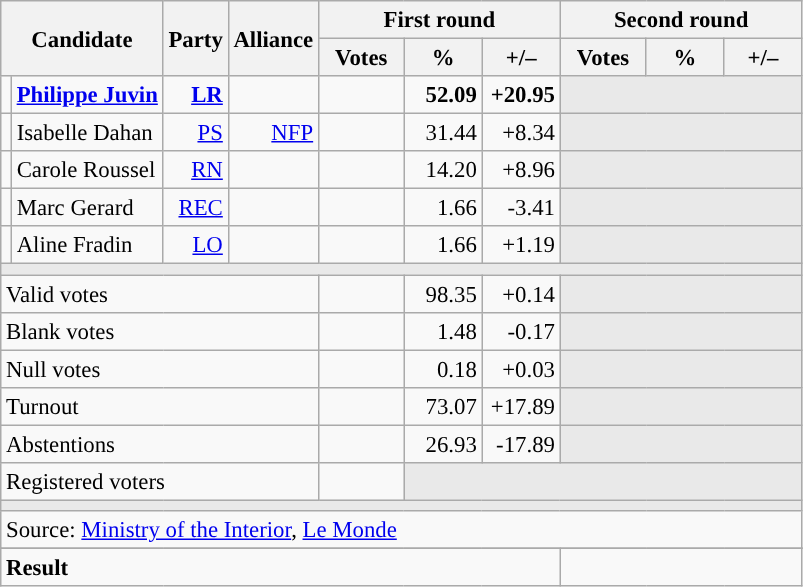<table class="wikitable" style="text-align:right;font-size:95%;">
<tr>
<th rowspan="2" colspan="2">Candidate</th>
<th rowspan="2">Party</th>
<th rowspan="2">Alliance</th>
<th colspan="3">First round</th>
<th colspan="3">Second round</th>
</tr>
<tr>
<th style="width:50px;">Votes</th>
<th style="width:45px;">%</th>
<th style="width:45px;">+/–</th>
<th style="width:50px;">Votes</th>
<th style="width:45px;">%</th>
<th style="width:45px;">+/–</th>
</tr>
<tr>
<td style="color:inherit;background:"></td>
<td style="text-align:left;"><strong><a href='#'>Philippe Juvin</a></strong></td>
<td><a href='#'><strong>LR</strong></a></td>
<td></td>
<td><strong></strong></td>
<td><strong>52.09</strong></td>
<td><strong>+20.95</strong></td>
<td colspan="3" style="background:#E9E9E9;"></td>
</tr>
<tr>
<td style="color:inherit;background:"></td>
<td style="text-align:left;">Isabelle Dahan</td>
<td><a href='#'>PS</a></td>
<td><a href='#'>NFP</a></td>
<td></td>
<td>31.44</td>
<td>+8.34</td>
<td colspan="3" style="background:#E9E9E9;"></td>
</tr>
<tr>
<td style="color:inherit;background:"></td>
<td style="text-align:left;">Carole Roussel</td>
<td><a href='#'>RN</a></td>
<td></td>
<td></td>
<td>14.20</td>
<td>+8.96</td>
<td colspan="3" style="background:#E9E9E9;"></td>
</tr>
<tr>
<td style="color:inherit;background:"></td>
<td style="text-align:left;">Marc Gerard</td>
<td><a href='#'>REC</a></td>
<td></td>
<td></td>
<td>1.66</td>
<td>-3.41</td>
<td colspan="3" style="background:#E9E9E9;"></td>
</tr>
<tr>
<td style="color:inherit;background:"></td>
<td style="text-align:left;">Aline Fradin</td>
<td><a href='#'>LO</a></td>
<td></td>
<td></td>
<td>1.66</td>
<td>+1.19</td>
<td colspan="3" style="background:#E9E9E9;"></td>
</tr>
<tr>
<td colspan="10" style="background:#E9E9E9;"></td>
</tr>
<tr>
<td colspan="4" style="text-align:left;">Valid votes</td>
<td></td>
<td>98.35</td>
<td>+0.14</td>
<td colspan="3" style="background:#E9E9E9;"></td>
</tr>
<tr>
<td colspan="4" style="text-align:left;">Blank votes</td>
<td></td>
<td>1.48</td>
<td>-0.17</td>
<td colspan="3" style="background:#E9E9E9;"></td>
</tr>
<tr>
<td colspan="4" style="text-align:left;">Null votes</td>
<td></td>
<td>0.18</td>
<td>+0.03</td>
<td colspan="3" style="background:#E9E9E9;"></td>
</tr>
<tr>
<td colspan="4" style="text-align:left;">Turnout</td>
<td></td>
<td>73.07</td>
<td>+17.89</td>
<td colspan="3" style="background:#E9E9E9;"></td>
</tr>
<tr>
<td colspan="4" style="text-align:left;">Abstentions</td>
<td></td>
<td>26.93</td>
<td>-17.89</td>
<td colspan="3" style="background:#E9E9E9;"></td>
</tr>
<tr>
<td colspan="4" style="text-align:left;">Registered voters</td>
<td></td>
<td colspan="5" style="background:#E9E9E9;"></td>
</tr>
<tr>
<td colspan="10" style="background:#E9E9E9;"></td>
</tr>
<tr>
<td colspan="10" style="text-align:left;">Source: <a href='#'>Ministry of the Interior</a>, <a href='#'>Le Monde</a></td>
</tr>
<tr>
</tr>
<tr style="font-weight:bold">
<td colspan="7" style="text-align:left;">Result</td>
<td colspan="7" style="background-color:"></td>
</tr>
</table>
